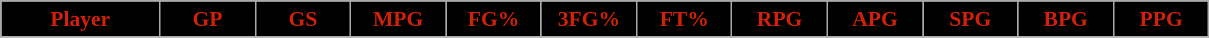<table class="wikitable sortable" style="font-size:90%; text-align:center;">
<tr>
<th style="background:#000000;color:#d1210a;" width="10%">Player</th>
<th style="background:#000000;color:#d1210a;" width="6%">GP</th>
<th style="background:#000000;color:#d1210a;" width="6%">GS</th>
<th style="background:#000000;color:#d1210a;" width="6%">MPG</th>
<th style="background:#000000;color:#d1210a;" width="6%">FG%</th>
<th style="background:#000000;color:#d1210a;" width="6%">3FG%</th>
<th style="background:#000000;color:#d1210a;" width="6%">FT%</th>
<th style="background:#000000;color:#d1210a;" width="6%">RPG</th>
<th style="background:#000000;color:#d1210a;" width="6%">APG</th>
<th style="background:#000000;color:#d1210a;" width="6%">SPG</th>
<th style="background:#000000;color:#d1210a;" width="6%">BPG</th>
<th style="background:#000000;color:#d1210a;" width="6%">PPG</th>
</tr>
<tr>
</tr>
</table>
